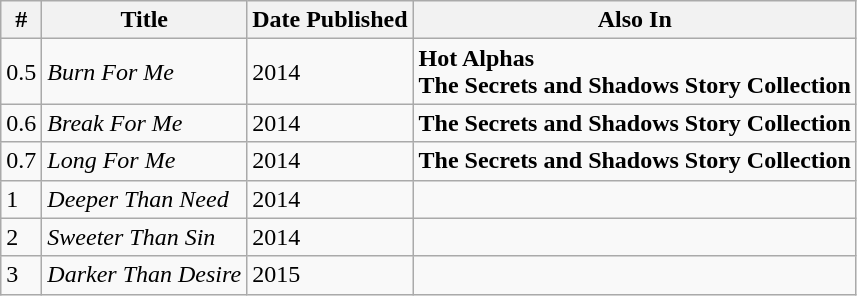<table class="wikitable">
<tr>
<th>#</th>
<th>Title</th>
<th>Date Published</th>
<th>Also In</th>
</tr>
<tr>
<td>0.5</td>
<td><em>Burn For Me</em></td>
<td>2014</td>
<td><strong>Hot Alphas</strong><br><strong>The Secrets and Shadows Story Collection</strong></td>
</tr>
<tr>
<td>0.6</td>
<td><em>Break For Me</em></td>
<td>2014</td>
<td><strong>The Secrets and Shadows Story Collection</strong></td>
</tr>
<tr>
<td>0.7</td>
<td><em>Long For Me</em></td>
<td>2014</td>
<td><strong>The Secrets and Shadows Story Collection</strong></td>
</tr>
<tr>
<td>1</td>
<td><em>Deeper Than Need</em></td>
<td>2014</td>
<td></td>
</tr>
<tr>
<td>2</td>
<td><em>Sweeter Than Sin</em></td>
<td>2014</td>
<td></td>
</tr>
<tr>
<td>3</td>
<td><em>Darker Than Desire</em></td>
<td>2015</td>
<td></td>
</tr>
</table>
